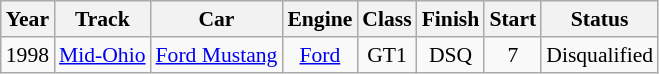<table class="wikitable" style="text-align:center; font-size:90%">
<tr>
<th>Year</th>
<th>Track</th>
<th>Car</th>
<th>Engine</th>
<th>Class</th>
<th>Finish</th>
<th>Start</th>
<th>Status</th>
</tr>
<tr>
<td>1998</td>
<td><a href='#'>Mid-Ohio</a></td>
<td><a href='#'>Ford Mustang</a></td>
<td><a href='#'>Ford</a></td>
<td>GT1</td>
<td>DSQ</td>
<td>7</td>
<td>Disqualified</td>
</tr>
</table>
